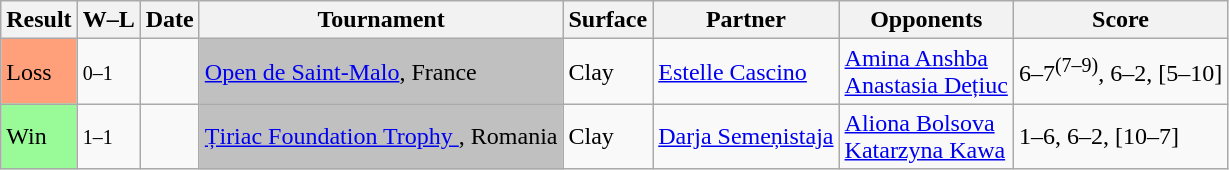<table class="sortable wikitable">
<tr>
<th>Result</th>
<th class="unsortable">W–L</th>
<th>Date</th>
<th>Tournament</th>
<th>Surface</th>
<th>Partner</th>
<th>Opponents</th>
<th class="unsortable">Score</th>
</tr>
<tr>
<td style="background:#ffa07a;">Loss</td>
<td><small>0–1</small></td>
<td><a href='#'></a></td>
<td bgcolor=silver><a href='#'>Open de Saint-Malo</a>, France</td>
<td>Clay</td>
<td> <a href='#'>Estelle Cascino</a></td>
<td> <a href='#'>Amina Anshba</a> <br>  <a href='#'>Anastasia Dețiuc</a></td>
<td>6–7<sup>(7–9)</sup>, 6–2, [5–10]</td>
</tr>
<tr>
<td style="background:#98FB98;">Win</td>
<td><small>1–1</small></td>
<td><a href='#'></a></td>
<td bgcolor=silver><a href='#'>Țiriac Foundation Trophy </a>, Romania</td>
<td>Clay</td>
<td> <a href='#'>Darja Semeņistaja</a></td>
<td> <a href='#'>Aliona Bolsova</a> <br>  <a href='#'>Katarzyna Kawa</a></td>
<td>1–6, 6–2, [10–7]</td>
</tr>
</table>
